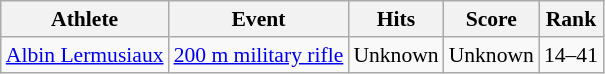<table class="wikitable" style="font-size:90%">
<tr>
<th>Athlete</th>
<th>Event</th>
<th>Hits</th>
<th>Score</th>
<th>Rank</th>
</tr>
<tr>
<td><a href='#'>Albin Lermusiaux</a></td>
<td><a href='#'>200 m military rifle</a></td>
<td align="center">Unknown</td>
<td align="center">Unknown</td>
<td align="center">14–41</td>
</tr>
</table>
